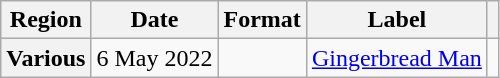<table class="wikitable plainrowheaders">
<tr>
<th scope="col">Region</th>
<th scope="col">Date</th>
<th scope="col">Format</th>
<th scope="col">Label</th>
<th scope="col"></th>
</tr>
<tr>
<th scope="row">Various</th>
<td>6 May 2022</td>
<td></td>
<td><a href='#'>Gingerbread Man</a></td>
<td align="center"></td>
</tr>
</table>
